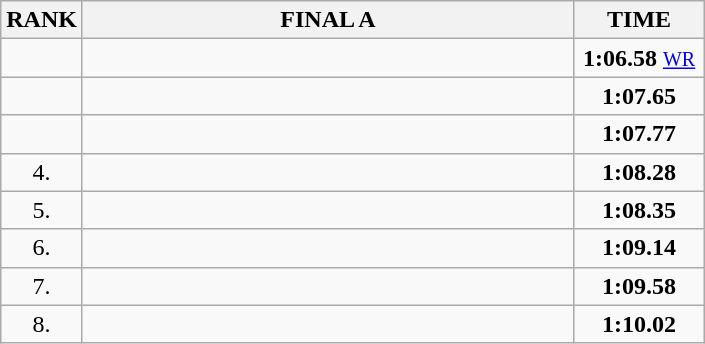<table class="wikitable">
<tr>
<th>RANK</th>
<th style="width: 20em">FINAL A</th>
<th style="width: 5em">TIME</th>
</tr>
<tr>
<td align="center"></td>
<td></td>
<td align="center"><strong>1:06.58</strong> <small><a href='#'>WR</a></small></td>
</tr>
<tr>
<td align="center"></td>
<td></td>
<td align="center"><strong>1:07.65</strong></td>
</tr>
<tr>
<td align="center"></td>
<td></td>
<td align="center"><strong>1:07.77</strong></td>
</tr>
<tr>
<td align="center">4.</td>
<td></td>
<td align="center"><strong>1:08.28</strong></td>
</tr>
<tr>
<td align="center">5.</td>
<td></td>
<td align="center"><strong>1:08.35</strong></td>
</tr>
<tr>
<td align="center">6.</td>
<td></td>
<td align="center"><strong>1:09.14</strong></td>
</tr>
<tr>
<td align="center">7.</td>
<td></td>
<td align="center"><strong>1:09.58</strong></td>
</tr>
<tr>
<td align="center">8.</td>
<td></td>
<td align="center"><strong>1:10.02</strong></td>
</tr>
</table>
